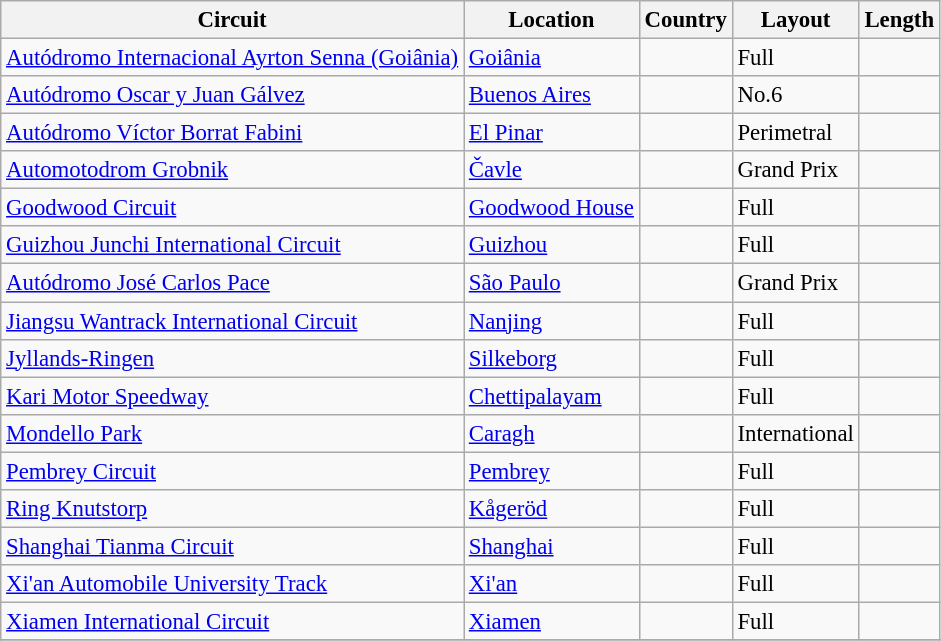<table class="wikitable sortable" style="font-size: 95%;">
<tr>
<th>Circuit</th>
<th>Location</th>
<th>Country</th>
<th>Layout</th>
<th>Length</th>
</tr>
<tr>
<td><a href='#'>Autódromo Internacional Ayrton Senna (Goiânia)</a></td>
<td><a href='#'>Goiânia</a></td>
<td></td>
<td>Full</td>
<td></td>
</tr>
<tr>
<td><a href='#'>Autódromo Oscar y Juan Gálvez</a></td>
<td><a href='#'>Buenos Aires</a></td>
<td></td>
<td>No.6</td>
<td></td>
</tr>
<tr>
<td><a href='#'>Autódromo Víctor Borrat Fabini</a></td>
<td><a href='#'>El Pinar</a></td>
<td></td>
<td>Perimetral</td>
<td></td>
</tr>
<tr>
<td><a href='#'>Automotodrom Grobnik</a></td>
<td><a href='#'>Čavle</a></td>
<td></td>
<td>Grand Prix</td>
<td></td>
</tr>
<tr>
<td><a href='#'>Goodwood Circuit</a></td>
<td><a href='#'>Goodwood House</a></td>
<td></td>
<td>Full</td>
<td></td>
</tr>
<tr>
<td><a href='#'>Guizhou Junchi International Circuit</a></td>
<td><a href='#'>Guizhou</a></td>
<td></td>
<td>Full</td>
<td></td>
</tr>
<tr>
<td><a href='#'>Autódromo José Carlos Pace</a></td>
<td><a href='#'>São Paulo</a></td>
<td></td>
<td>Grand Prix</td>
<td></td>
</tr>
<tr>
<td><a href='#'>Jiangsu Wantrack International Circuit</a></td>
<td><a href='#'>Nanjing</a></td>
<td></td>
<td>Full</td>
<td></td>
</tr>
<tr>
<td><a href='#'>Jyllands-Ringen</a></td>
<td><a href='#'>Silkeborg</a></td>
<td></td>
<td>Full</td>
<td></td>
</tr>
<tr>
<td><a href='#'>Kari Motor Speedway</a></td>
<td><a href='#'>Chettipalayam</a></td>
<td></td>
<td>Full</td>
<td></td>
</tr>
<tr>
<td><a href='#'>Mondello Park</a></td>
<td><a href='#'>Caragh</a></td>
<td></td>
<td>International</td>
<td></td>
</tr>
<tr>
<td><a href='#'>Pembrey Circuit</a></td>
<td><a href='#'>Pembrey</a></td>
<td></td>
<td>Full</td>
<td></td>
</tr>
<tr>
<td><a href='#'>Ring Knutstorp</a></td>
<td><a href='#'>Kågeröd</a></td>
<td></td>
<td>Full</td>
<td></td>
</tr>
<tr>
<td><a href='#'>Shanghai Tianma Circuit</a></td>
<td><a href='#'>Shanghai</a></td>
<td></td>
<td>Full</td>
<td></td>
</tr>
<tr>
<td><a href='#'>Xi'an Automobile University Track</a></td>
<td><a href='#'>Xi'an</a></td>
<td></td>
<td>Full</td>
<td></td>
</tr>
<tr>
<td><a href='#'>Xiamen International Circuit</a></td>
<td><a href='#'>Xiamen</a></td>
<td></td>
<td>Full</td>
<td></td>
</tr>
<tr>
</tr>
</table>
